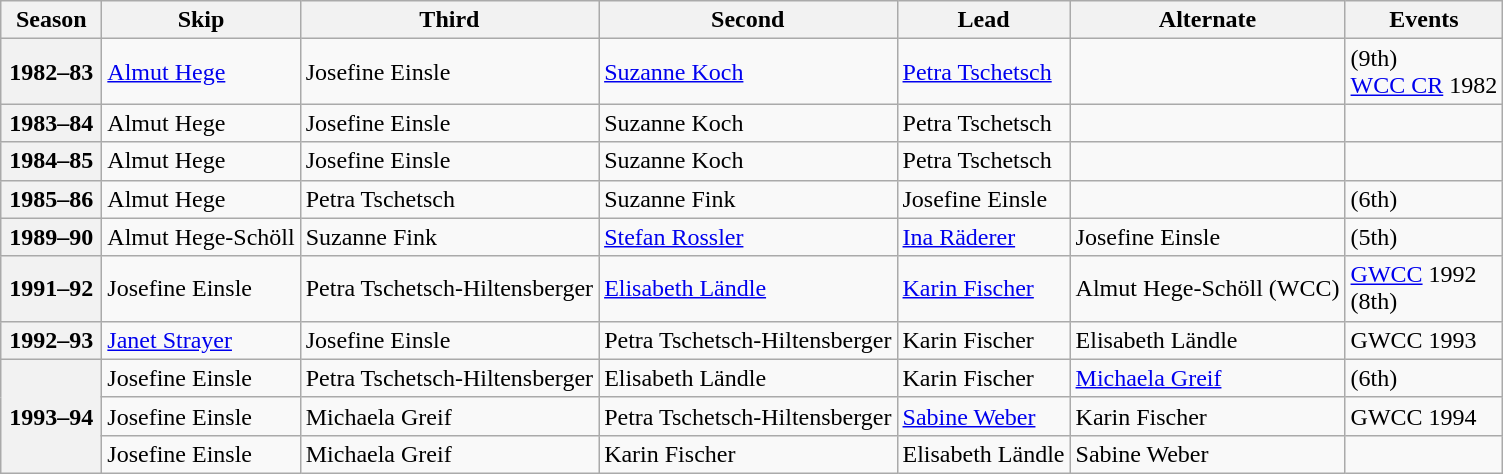<table class="wikitable">
<tr>
<th scope="col" width=60>Season</th>
<th scope="col">Skip</th>
<th scope="col">Third</th>
<th scope="col">Second</th>
<th scope="col">Lead</th>
<th scope="col">Alternate</th>
<th scope="col">Events</th>
</tr>
<tr>
<th scope="row">1982–83</th>
<td><a href='#'>Almut Hege</a></td>
<td>Josefine Einsle</td>
<td><a href='#'>Suzanne Koch</a></td>
<td><a href='#'>Petra Tschetsch</a></td>
<td></td>
<td> (9th)<br><a href='#'>WCC CR</a> 1982 </td>
</tr>
<tr>
<th scope="row">1983–84</th>
<td>Almut Hege</td>
<td>Josefine Einsle</td>
<td>Suzanne Koch</td>
<td>Petra Tschetsch</td>
<td></td>
<td> </td>
</tr>
<tr>
<th scope="row">1984–85</th>
<td>Almut Hege</td>
<td>Josefine Einsle</td>
<td>Suzanne Koch</td>
<td>Petra Tschetsch</td>
<td></td>
<td> </td>
</tr>
<tr>
<th scope="row">1985–86</th>
<td>Almut Hege</td>
<td>Petra Tschetsch</td>
<td>Suzanne Fink</td>
<td>Josefine Einsle</td>
<td></td>
<td> (6th)</td>
</tr>
<tr>
<th scope="row">1989–90</th>
<td>Almut Hege-Schöll</td>
<td>Suzanne Fink</td>
<td><a href='#'>Stefan Rossler</a></td>
<td><a href='#'>Ina Räderer</a></td>
<td>Josefine Einsle</td>
<td> (5th)</td>
</tr>
<tr>
<th scope="row">1991–92</th>
<td>Josefine Einsle</td>
<td>Petra Tschetsch-Hiltensberger</td>
<td><a href='#'>Elisabeth Ländle</a></td>
<td><a href='#'>Karin Fischer</a></td>
<td>Almut Hege-Schöll (WCC)</td>
<td><a href='#'>GWCC</a> 1992 <br> (8th)</td>
</tr>
<tr>
<th scope="row">1992–93</th>
<td><a href='#'>Janet Strayer</a></td>
<td>Josefine Einsle</td>
<td>Petra Tschetsch-Hiltensberger</td>
<td>Karin Fischer</td>
<td>Elisabeth Ländle</td>
<td>GWCC 1993 <br> </td>
</tr>
<tr>
<th scope="row" rowspan=3>1993–94</th>
<td>Josefine Einsle</td>
<td>Petra Tschetsch-Hiltensberger</td>
<td>Elisabeth Ländle</td>
<td>Karin Fischer</td>
<td><a href='#'>Michaela Greif</a></td>
<td> (6th)</td>
</tr>
<tr>
<td>Josefine Einsle</td>
<td>Michaela Greif</td>
<td>Petra Tschetsch-Hiltensberger</td>
<td><a href='#'>Sabine Weber</a></td>
<td>Karin Fischer</td>
<td>GWCC 1994 </td>
</tr>
<tr>
<td>Josefine Einsle</td>
<td>Michaela Greif</td>
<td>Karin Fischer</td>
<td>Elisabeth Ländle</td>
<td>Sabine Weber</td>
<td> </td>
</tr>
</table>
